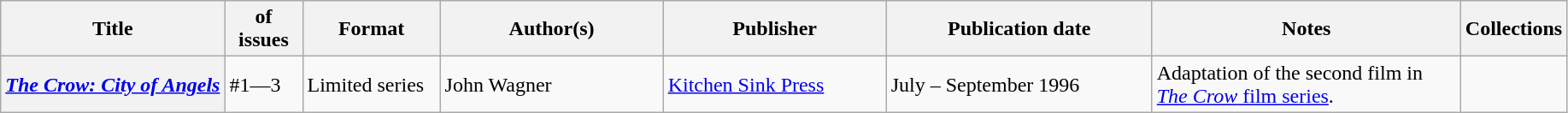<table class="wikitable">
<tr>
<th>Title</th>
<th style="width:40pt"> of issues</th>
<th style="width:75pt">Format</th>
<th style="width:125pt">Author(s)</th>
<th style="width:125pt">Publisher</th>
<th style="width:150pt">Publication date</th>
<th style="width:175pt">Notes</th>
<th>Collections</th>
</tr>
<tr>
<th><em><a href='#'>The Crow: City of Angels</a></em></th>
<td>#1—3</td>
<td>Limited series</td>
<td>John Wagner</td>
<td><a href='#'>Kitchen Sink Press</a></td>
<td>July – September 1996</td>
<td>Adaptation of the second film in <a href='#'><em>The Crow</em> film series</a>.</td>
<td></td>
</tr>
</table>
